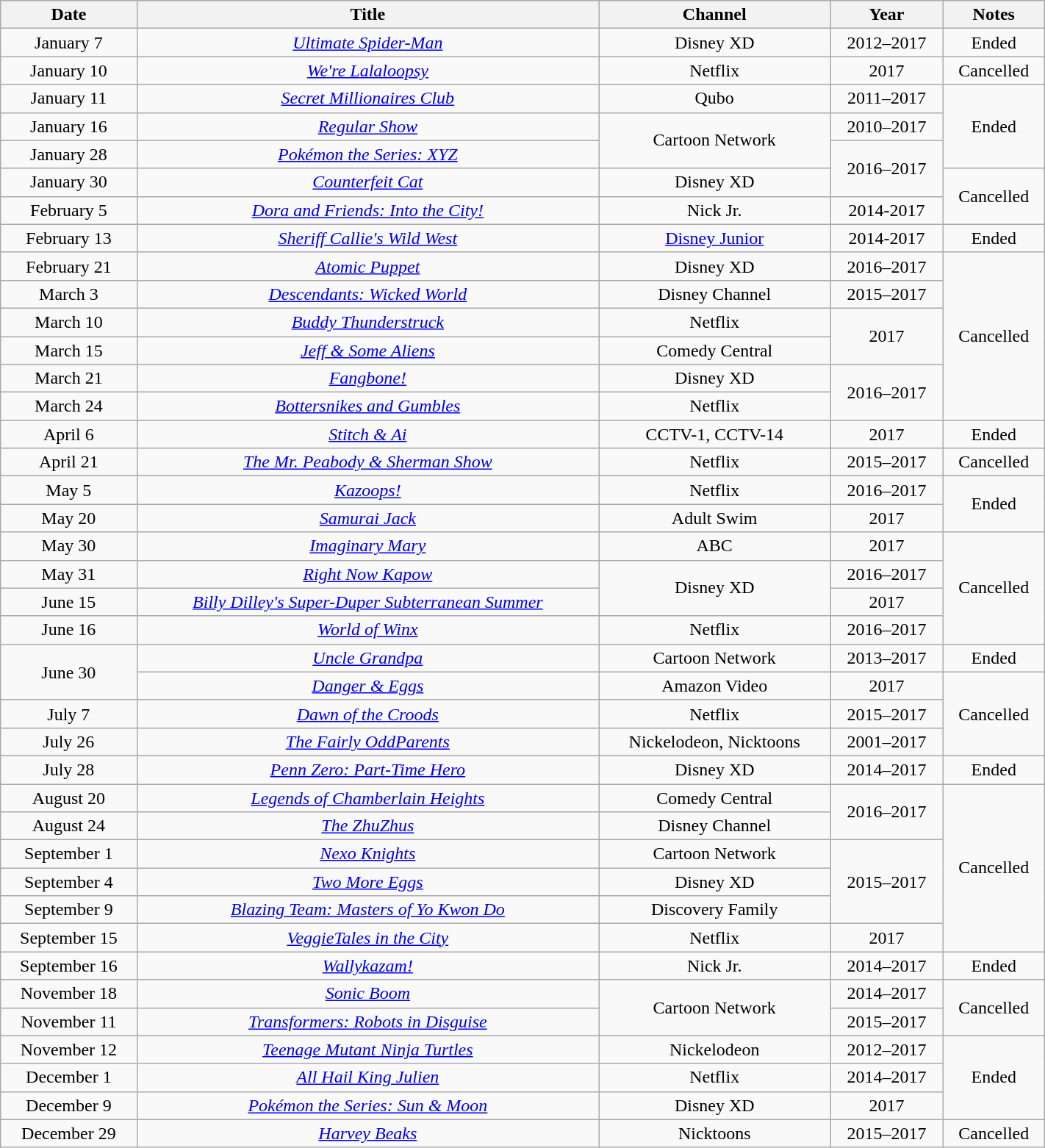<table class="wikitable sortable" style="text-align: center" width="75%">
<tr>
<th scope="col">Date</th>
<th scope="col">Title</th>
<th scope="col">Channel</th>
<th scope="col">Year</th>
<th scope="col">Notes</th>
</tr>
<tr>
<td>January 7</td>
<td><em><a href='#'>Ultimate Spider-Man</a></em></td>
<td>Disney XD</td>
<td>2012–2017</td>
<td>Ended</td>
</tr>
<tr>
<td>January 10</td>
<td><em><a href='#'>We're Lalaloopsy</a></em></td>
<td>Netflix</td>
<td>2017</td>
<td>Cancelled</td>
</tr>
<tr>
<td>January 11</td>
<td><em><a href='#'>Secret Millionaires Club</a></em></td>
<td>Qubo</td>
<td>2011–2017</td>
<td rowspan=3>Ended</td>
</tr>
<tr>
<td>January 16</td>
<td><em><a href='#'>Regular Show</a></em></td>
<td rowspan=2>Cartoon Network</td>
<td>2010–2017</td>
</tr>
<tr>
<td>January 28</td>
<td><em><a href='#'>Pokémon the Series: XYZ</a></em></td>
<td rowspan=2>2016–2017</td>
</tr>
<tr>
<td>January 30</td>
<td><em><a href='#'>Counterfeit Cat</a></em></td>
<td>Disney XD</td>
<td rowspan=2>Cancelled</td>
</tr>
<tr>
<td>February 5</td>
<td><em><a href='#'>Dora and Friends: Into the City!</a></em></td>
<td>Nick Jr.</td>
<td>2014-2017</td>
</tr>
<tr>
<td>February 13</td>
<td><em><a href='#'>Sheriff Callie's Wild West</a></em></td>
<td><a href='#'>Disney Junior</a></td>
<td>2014-2017</td>
<td>Ended</td>
</tr>
<tr>
<td>February 21</td>
<td><em><a href='#'>Atomic Puppet</a></em></td>
<td>Disney XD</td>
<td>2016–2017</td>
<td rowspan=6>Cancelled</td>
</tr>
<tr>
<td>March 3</td>
<td><em><a href='#'>Descendants: Wicked World</a></em></td>
<td>Disney Channel</td>
<td>2015–2017</td>
</tr>
<tr>
<td>March 10</td>
<td><em><a href='#'>Buddy Thunderstruck</a></em></td>
<td>Netflix</td>
<td rowspan=2>2017</td>
</tr>
<tr>
<td>March 15</td>
<td><em><a href='#'>Jeff & Some Aliens</a></em></td>
<td>Comedy Central</td>
</tr>
<tr>
<td>March 21</td>
<td><em><a href='#'>Fangbone!</a></em></td>
<td>Disney XD</td>
<td rowspan=2>2016–2017</td>
</tr>
<tr>
<td>March 24</td>
<td><em><a href='#'>Bottersnikes and Gumbles</a></em></td>
<td>Netflix</td>
</tr>
<tr>
<td>April 6</td>
<td><em><a href='#'>Stitch & Ai</a></em></td>
<td>CCTV-1, CCTV-14</td>
<td>2017</td>
<td>Ended</td>
</tr>
<tr>
<td>April 21</td>
<td><em><a href='#'>The Mr. Peabody & Sherman Show</a></em></td>
<td>Netflix</td>
<td>2015–2017</td>
<td>Cancelled</td>
</tr>
<tr>
<td>May 5</td>
<td><em><a href='#'>Kazoops!</a></em></td>
<td>Netflix</td>
<td>2016–2017</td>
<td rowspan=2>Ended</td>
</tr>
<tr>
<td>May 20</td>
<td><em><a href='#'>Samurai Jack</a></em></td>
<td>Adult Swim</td>
<td>2017</td>
</tr>
<tr>
<td>May 30</td>
<td><em><a href='#'>Imaginary Mary</a></em></td>
<td>ABC</td>
<td>2017</td>
<td rowspan=4>Cancelled</td>
</tr>
<tr>
<td>May 31</td>
<td><em><a href='#'>Right Now Kapow</a></em></td>
<td rowspan=2>Disney XD</td>
<td>2016–2017</td>
</tr>
<tr>
<td>June 15</td>
<td><em><a href='#'>Billy Dilley's Super-Duper Subterranean Summer</a></em></td>
<td>2017</td>
</tr>
<tr>
<td>June 16</td>
<td><em><a href='#'>World of Winx</a></em></td>
<td>Netflix</td>
<td>2016–2017</td>
</tr>
<tr>
<td rowspan=2>June 30</td>
<td><em><a href='#'>Uncle Grandpa</a></em></td>
<td>Cartoon Network</td>
<td>2013–2017</td>
<td>Ended</td>
</tr>
<tr>
<td><em><a href='#'>Danger & Eggs</a></em></td>
<td>Amazon Video</td>
<td>2017</td>
<td rowspan=3>Cancelled</td>
</tr>
<tr>
<td>July 7</td>
<td><em><a href='#'>Dawn of the Croods</a></em></td>
<td>Netflix</td>
<td>2015–2017</td>
</tr>
<tr>
<td>July 26</td>
<td><em><a href='#'>The Fairly OddParents</a></em></td>
<td>Nickelodeon, Nicktoons</td>
<td>2001–2017</td>
</tr>
<tr>
<td>July 28</td>
<td><em><a href='#'>Penn Zero: Part-Time Hero</a></em></td>
<td>Disney XD</td>
<td>2014–2017</td>
<td>Ended</td>
</tr>
<tr>
<td>August 20</td>
<td><em><a href='#'>Legends of Chamberlain Heights</a></em></td>
<td>Comedy Central</td>
<td rowspan=2>2016–2017</td>
<td rowspan=6>Cancelled</td>
</tr>
<tr>
<td>August 24</td>
<td><em><a href='#'>The ZhuZhus</a></em></td>
<td>Disney Channel</td>
</tr>
<tr>
<td>September 1</td>
<td><em><a href='#'>Nexo Knights</a></em></td>
<td>Cartoon Network</td>
<td rowspan=3>2015–2017</td>
</tr>
<tr>
<td>September 4</td>
<td><em><a href='#'>Two More Eggs</a></em></td>
<td>Disney XD</td>
</tr>
<tr>
<td>September 9</td>
<td><em><a href='#'>Blazing Team: Masters of Yo Kwon Do</a></em></td>
<td>Discovery Family</td>
</tr>
<tr>
<td>September 15</td>
<td><em><a href='#'>VeggieTales in the City</a></em></td>
<td>Netflix</td>
<td>2017</td>
</tr>
<tr>
<td>September 16</td>
<td><em><a href='#'>Wallykazam!</a></em></td>
<td>Nick Jr.</td>
<td>2014–2017</td>
<td>Ended</td>
</tr>
<tr>
<td>November 18</td>
<td><em><a href='#'>Sonic Boom</a></em></td>
<td rowspan=2>Cartoon Network</td>
<td>2014–2017</td>
<td rowspan=2>Cancelled</td>
</tr>
<tr>
<td>November 11</td>
<td><em><a href='#'>Transformers: Robots in Disguise</a></em></td>
<td>2015–2017</td>
</tr>
<tr>
<td>November 12</td>
<td><em><a href='#'>Teenage Mutant Ninja Turtles</a></em></td>
<td>Nickelodeon</td>
<td>2012–2017</td>
<td rowspan=3>Ended</td>
</tr>
<tr>
<td>December 1</td>
<td><em><a href='#'>All Hail King Julien</a></em></td>
<td>Netflix</td>
<td>2014–2017</td>
</tr>
<tr>
<td>December 9</td>
<td><em><a href='#'>Pokémon the Series: Sun & Moon</a></em></td>
<td>Disney XD</td>
<td>2017</td>
</tr>
<tr>
<td>December 29</td>
<td><em><a href='#'>Harvey Beaks</a></em></td>
<td>Nicktoons</td>
<td>2015–2017</td>
<td>Cancelled</td>
</tr>
</table>
